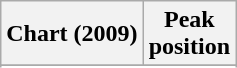<table class="wikitable sortable plainrowheaders" style="text-align:center;">
<tr>
<th>Chart (2009)</th>
<th>Peak<br>position</th>
</tr>
<tr>
</tr>
<tr>
</tr>
<tr>
</tr>
</table>
